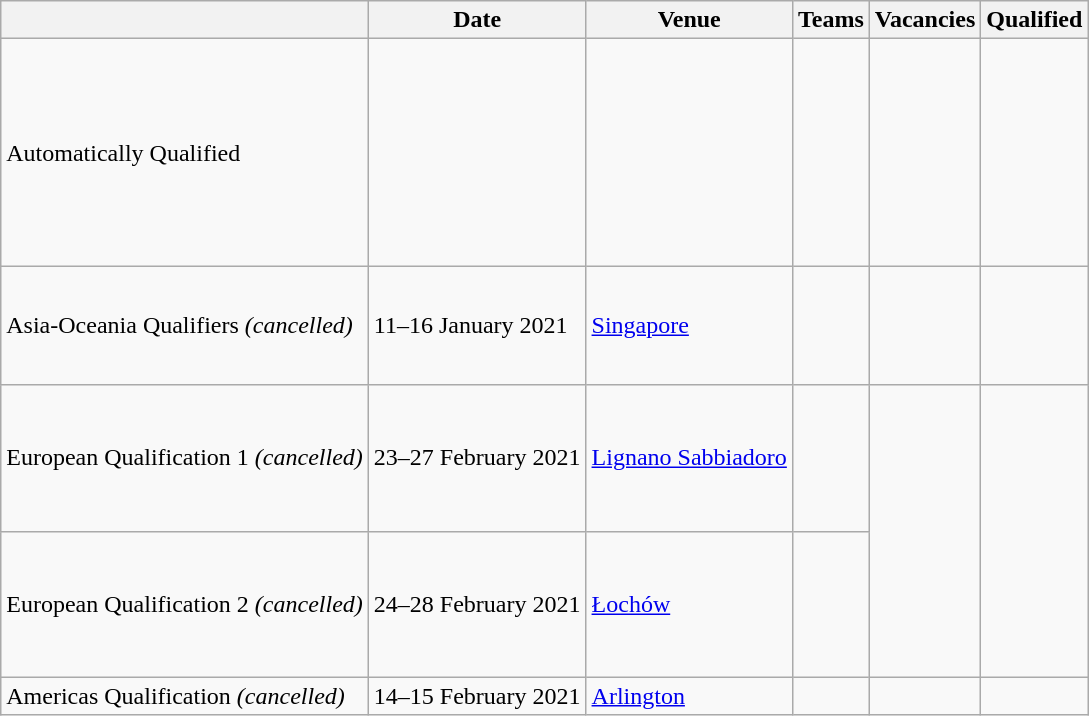<table class="wikitable">
<tr>
<th></th>
<th>Date</th>
<th>Venue</th>
<th>Teams</th>
<th>Vacancies</th>
<th>Qualified</th>
</tr>
<tr>
<td>Automatically Qualified</td>
<td></td>
<td></td>
<td></td>
<td></td>
<td><br><br><br><br><br><br><br><br><s></s></td>
</tr>
<tr>
<td>Asia-Oceania Qualifiers <em>(cancelled)</em></td>
<td>11–16 January 2021</td>
<td> <a href='#'>Singapore</a></td>
<td><br><br><br><br></td>
<td></td>
<td><s></s><br><s></s><br><s></s></td>
</tr>
<tr>
<td>European Qualification 1 <em>(cancelled)</em></td>
<td>23–27 February 2021</td>
<td> <a href='#'>Lignano Sabbiadoro</a></td>
<td><br><br><br><br><br></td>
<td rowspan="2"></td>
<td rowspan="2"><br><s></s><br><br><br><br><br><br></td>
</tr>
<tr>
<td>European Qualification 2 <em>(cancelled)</em></td>
<td>24–28 February 2021</td>
<td> <a href='#'>Łochów</a></td>
<td><br><br><br><br><br></td>
</tr>
<tr>
<td>Americas Qualification <em>(cancelled)</em></td>
<td>14–15 February 2021</td>
<td> <a href='#'>Arlington</a></td>
<td><br></td>
<td></td>
<td><s></s></td>
</tr>
</table>
